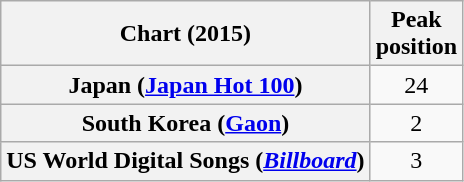<table class="wikitable sortable plainrowheaders" style="text-align:center">
<tr>
<th scope="col">Chart (2015)</th>
<th scope="col">Peak<br>position</th>
</tr>
<tr>
<th scope="row">Japan (<a href='#'>Japan Hot 100</a>)</th>
<td>24</td>
</tr>
<tr>
<th scope="row">South Korea (<a href='#'>Gaon</a>)</th>
<td>2</td>
</tr>
<tr>
<th scope="row">US World Digital Songs (<em><a href='#'>Billboard</a></em>)</th>
<td>3</td>
</tr>
</table>
